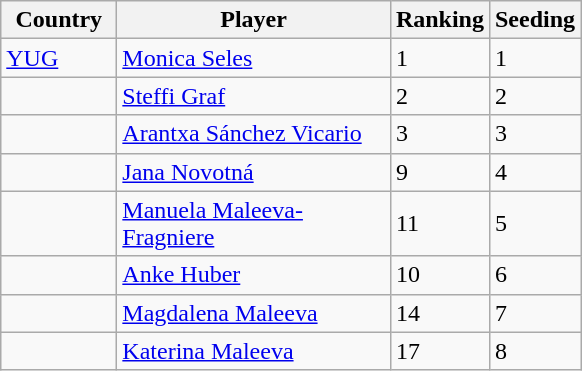<table class="sortable wikitable">
<tr>
<th width="70">Country</th>
<th width="175">Player</th>
<th>Ranking</th>
<th>Seeding</th>
</tr>
<tr>
<td> <a href='#'>YUG</a></td>
<td><a href='#'>Monica Seles</a></td>
<td>1</td>
<td>1</td>
</tr>
<tr>
<td></td>
<td><a href='#'>Steffi Graf</a></td>
<td>2</td>
<td>2</td>
</tr>
<tr>
<td></td>
<td><a href='#'>Arantxa Sánchez Vicario</a></td>
<td>3</td>
<td>3</td>
</tr>
<tr>
<td></td>
<td><a href='#'>Jana Novotná</a></td>
<td>9</td>
<td>4</td>
</tr>
<tr>
<td></td>
<td><a href='#'>Manuela Maleeva-Fragniere</a></td>
<td>11</td>
<td>5</td>
</tr>
<tr>
<td></td>
<td><a href='#'>Anke Huber</a></td>
<td>10</td>
<td>6</td>
</tr>
<tr>
<td></td>
<td><a href='#'>Magdalena Maleeva</a></td>
<td>14</td>
<td>7</td>
</tr>
<tr>
<td></td>
<td><a href='#'>Katerina Maleeva</a></td>
<td>17</td>
<td>8</td>
</tr>
</table>
